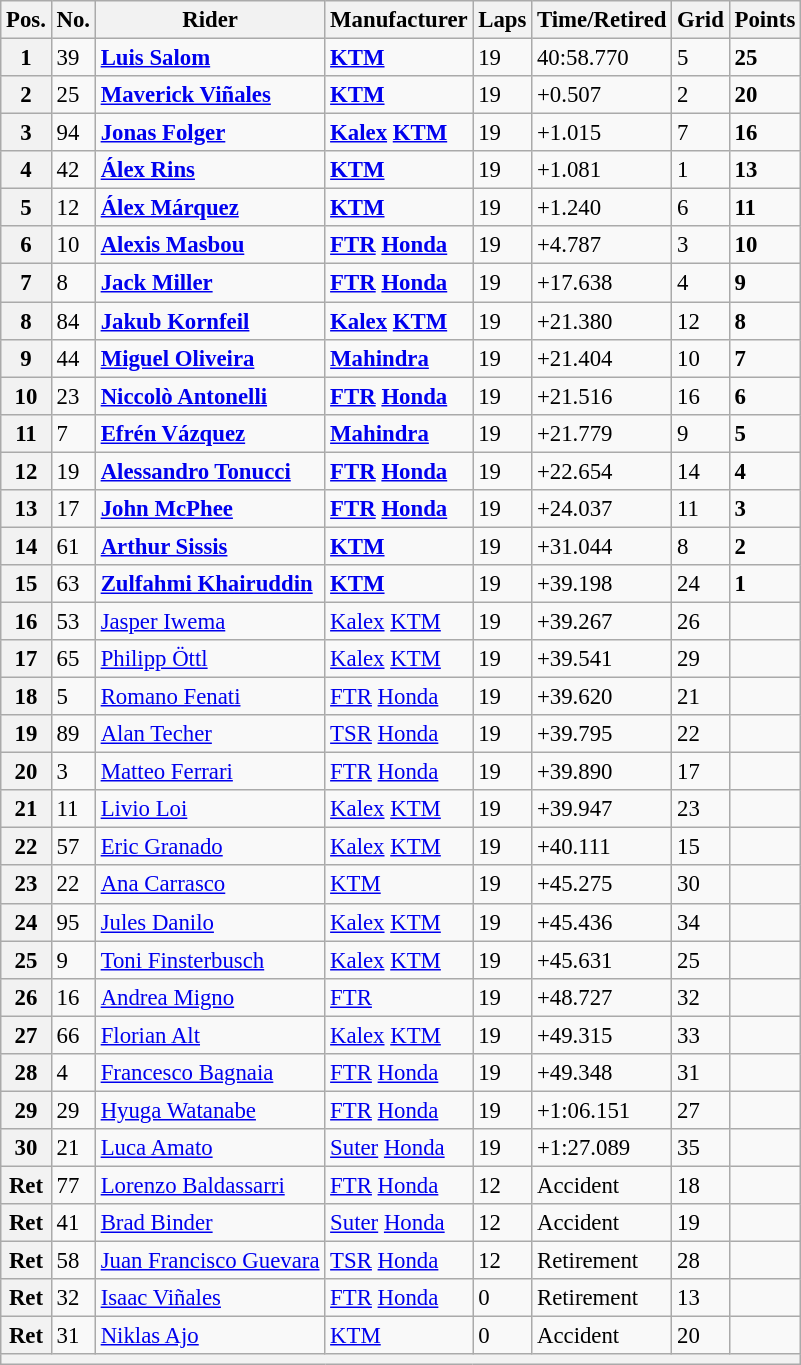<table class="wikitable" style="font-size: 95%;">
<tr>
<th>Pos.</th>
<th>No.</th>
<th>Rider</th>
<th>Manufacturer</th>
<th>Laps</th>
<th>Time/Retired</th>
<th>Grid</th>
<th>Points</th>
</tr>
<tr>
<th>1</th>
<td>39</td>
<td> <strong><a href='#'>Luis Salom</a></strong></td>
<td><strong><a href='#'>KTM</a></strong></td>
<td>19</td>
<td>40:58.770</td>
<td>5</td>
<td><strong>25</strong></td>
</tr>
<tr>
<th>2</th>
<td>25</td>
<td> <strong><a href='#'>Maverick Viñales</a></strong></td>
<td><strong><a href='#'>KTM</a></strong></td>
<td>19</td>
<td>+0.507</td>
<td>2</td>
<td><strong>20</strong></td>
</tr>
<tr>
<th>3</th>
<td>94</td>
<td> <strong><a href='#'>Jonas Folger</a></strong></td>
<td><strong><a href='#'>Kalex</a> <a href='#'>KTM</a></strong></td>
<td>19</td>
<td>+1.015</td>
<td>7</td>
<td><strong>16</strong></td>
</tr>
<tr>
<th>4</th>
<td>42</td>
<td> <strong><a href='#'>Álex Rins</a></strong></td>
<td><strong><a href='#'>KTM</a></strong></td>
<td>19</td>
<td>+1.081</td>
<td>1</td>
<td><strong>13</strong></td>
</tr>
<tr>
<th>5</th>
<td>12</td>
<td> <strong><a href='#'>Álex Márquez</a></strong></td>
<td><strong><a href='#'>KTM</a></strong></td>
<td>19</td>
<td>+1.240</td>
<td>6</td>
<td><strong>11</strong></td>
</tr>
<tr>
<th>6</th>
<td>10</td>
<td> <strong><a href='#'>Alexis Masbou</a></strong></td>
<td><strong><a href='#'>FTR</a> <a href='#'>Honda</a></strong></td>
<td>19</td>
<td>+4.787</td>
<td>3</td>
<td><strong>10</strong></td>
</tr>
<tr>
<th>7</th>
<td>8</td>
<td> <strong><a href='#'>Jack Miller</a></strong></td>
<td><strong><a href='#'>FTR</a> <a href='#'>Honda</a></strong></td>
<td>19</td>
<td>+17.638</td>
<td>4</td>
<td><strong>9</strong></td>
</tr>
<tr>
<th>8</th>
<td>84</td>
<td> <strong><a href='#'>Jakub Kornfeil</a></strong></td>
<td><strong><a href='#'>Kalex</a> <a href='#'>KTM</a></strong></td>
<td>19</td>
<td>+21.380</td>
<td>12</td>
<td><strong>8</strong></td>
</tr>
<tr>
<th>9</th>
<td>44</td>
<td> <strong><a href='#'>Miguel Oliveira</a></strong></td>
<td><strong><a href='#'>Mahindra</a></strong></td>
<td>19</td>
<td>+21.404</td>
<td>10</td>
<td><strong>7</strong></td>
</tr>
<tr>
<th>10</th>
<td>23</td>
<td> <strong><a href='#'>Niccolò Antonelli</a></strong></td>
<td><strong><a href='#'>FTR</a> <a href='#'>Honda</a></strong></td>
<td>19</td>
<td>+21.516</td>
<td>16</td>
<td><strong>6</strong></td>
</tr>
<tr>
<th>11</th>
<td>7</td>
<td> <strong><a href='#'>Efrén Vázquez</a></strong></td>
<td><strong><a href='#'>Mahindra</a></strong></td>
<td>19</td>
<td>+21.779</td>
<td>9</td>
<td><strong>5</strong></td>
</tr>
<tr>
<th>12</th>
<td>19</td>
<td> <strong><a href='#'>Alessandro Tonucci</a></strong></td>
<td><strong><a href='#'>FTR</a> <a href='#'>Honda</a></strong></td>
<td>19</td>
<td>+22.654</td>
<td>14</td>
<td><strong>4</strong></td>
</tr>
<tr>
<th>13</th>
<td>17</td>
<td> <strong><a href='#'>John McPhee</a></strong></td>
<td><strong><a href='#'>FTR</a> <a href='#'>Honda</a></strong></td>
<td>19</td>
<td>+24.037</td>
<td>11</td>
<td><strong>3</strong></td>
</tr>
<tr>
<th>14</th>
<td>61</td>
<td> <strong><a href='#'>Arthur Sissis</a></strong></td>
<td><strong><a href='#'>KTM</a></strong></td>
<td>19</td>
<td>+31.044</td>
<td>8</td>
<td><strong>2</strong></td>
</tr>
<tr>
<th>15</th>
<td>63</td>
<td> <strong><a href='#'>Zulfahmi Khairuddin</a></strong></td>
<td><strong><a href='#'>KTM</a></strong></td>
<td>19</td>
<td>+39.198</td>
<td>24</td>
<td><strong>1</strong></td>
</tr>
<tr>
<th>16</th>
<td>53</td>
<td> <a href='#'>Jasper Iwema</a></td>
<td><a href='#'>Kalex</a> <a href='#'>KTM</a></td>
<td>19</td>
<td>+39.267</td>
<td>26</td>
<td></td>
</tr>
<tr>
<th>17</th>
<td>65</td>
<td> <a href='#'>Philipp Öttl</a></td>
<td><a href='#'>Kalex</a> <a href='#'>KTM</a></td>
<td>19</td>
<td>+39.541</td>
<td>29</td>
<td></td>
</tr>
<tr>
<th>18</th>
<td>5</td>
<td> <a href='#'>Romano Fenati</a></td>
<td><a href='#'>FTR</a> <a href='#'>Honda</a></td>
<td>19</td>
<td>+39.620</td>
<td>21</td>
<td></td>
</tr>
<tr>
<th>19</th>
<td>89</td>
<td> <a href='#'>Alan Techer</a></td>
<td><a href='#'>TSR</a> <a href='#'>Honda</a></td>
<td>19</td>
<td>+39.795</td>
<td>22</td>
<td></td>
</tr>
<tr>
<th>20</th>
<td>3</td>
<td> <a href='#'>Matteo Ferrari</a></td>
<td><a href='#'>FTR</a> <a href='#'>Honda</a></td>
<td>19</td>
<td>+39.890</td>
<td>17</td>
<td></td>
</tr>
<tr>
<th>21</th>
<td>11</td>
<td> <a href='#'>Livio Loi</a></td>
<td><a href='#'>Kalex</a> <a href='#'>KTM</a></td>
<td>19</td>
<td>+39.947</td>
<td>23</td>
<td></td>
</tr>
<tr>
<th>22</th>
<td>57</td>
<td> <a href='#'>Eric Granado</a></td>
<td><a href='#'>Kalex</a> <a href='#'>KTM</a></td>
<td>19</td>
<td>+40.111</td>
<td>15</td>
<td></td>
</tr>
<tr>
<th>23</th>
<td>22</td>
<td> <a href='#'>Ana Carrasco</a></td>
<td><a href='#'>KTM</a></td>
<td>19</td>
<td>+45.275</td>
<td>30</td>
<td></td>
</tr>
<tr>
<th>24</th>
<td>95</td>
<td> <a href='#'>Jules Danilo</a></td>
<td><a href='#'>Kalex</a> <a href='#'>KTM</a></td>
<td>19</td>
<td>+45.436</td>
<td>34</td>
<td></td>
</tr>
<tr>
<th>25</th>
<td>9</td>
<td> <a href='#'>Toni Finsterbusch</a></td>
<td><a href='#'>Kalex</a> <a href='#'>KTM</a></td>
<td>19</td>
<td>+45.631</td>
<td>25</td>
<td></td>
</tr>
<tr>
<th>26</th>
<td>16</td>
<td> <a href='#'>Andrea Migno</a></td>
<td><a href='#'>FTR</a></td>
<td>19</td>
<td>+48.727</td>
<td>32</td>
<td></td>
</tr>
<tr>
<th>27</th>
<td>66</td>
<td> <a href='#'>Florian Alt</a></td>
<td><a href='#'>Kalex</a> <a href='#'>KTM</a></td>
<td>19</td>
<td>+49.315</td>
<td>33</td>
<td></td>
</tr>
<tr>
<th>28</th>
<td>4</td>
<td> <a href='#'>Francesco Bagnaia</a></td>
<td><a href='#'>FTR</a> <a href='#'>Honda</a></td>
<td>19</td>
<td>+49.348</td>
<td>31</td>
<td></td>
</tr>
<tr>
<th>29</th>
<td>29</td>
<td> <a href='#'>Hyuga Watanabe</a></td>
<td><a href='#'>FTR</a> <a href='#'>Honda</a></td>
<td>19</td>
<td>+1:06.151</td>
<td>27</td>
<td></td>
</tr>
<tr>
<th>30</th>
<td>21</td>
<td> <a href='#'>Luca Amato</a></td>
<td><a href='#'>Suter</a> <a href='#'>Honda</a></td>
<td>19</td>
<td>+1:27.089</td>
<td>35</td>
<td></td>
</tr>
<tr>
<th>Ret</th>
<td>77</td>
<td> <a href='#'>Lorenzo Baldassarri</a></td>
<td><a href='#'>FTR</a> <a href='#'>Honda</a></td>
<td>12</td>
<td>Accident</td>
<td>18</td>
<td></td>
</tr>
<tr>
<th>Ret</th>
<td>41</td>
<td> <a href='#'>Brad Binder</a></td>
<td><a href='#'>Suter</a> <a href='#'>Honda</a></td>
<td>12</td>
<td>Accident</td>
<td>19</td>
<td></td>
</tr>
<tr>
<th>Ret</th>
<td>58</td>
<td> <a href='#'>Juan Francisco Guevara</a></td>
<td><a href='#'>TSR</a> <a href='#'>Honda</a></td>
<td>12</td>
<td>Retirement</td>
<td>28</td>
<td></td>
</tr>
<tr>
<th>Ret</th>
<td>32</td>
<td> <a href='#'>Isaac Viñales</a></td>
<td><a href='#'>FTR</a> <a href='#'>Honda</a></td>
<td>0</td>
<td>Retirement</td>
<td>13</td>
<td></td>
</tr>
<tr>
<th>Ret</th>
<td>31</td>
<td> <a href='#'>Niklas Ajo</a></td>
<td><a href='#'>KTM</a></td>
<td>0</td>
<td>Accident</td>
<td>20</td>
<td></td>
</tr>
<tr>
<th colspan=8></th>
</tr>
</table>
